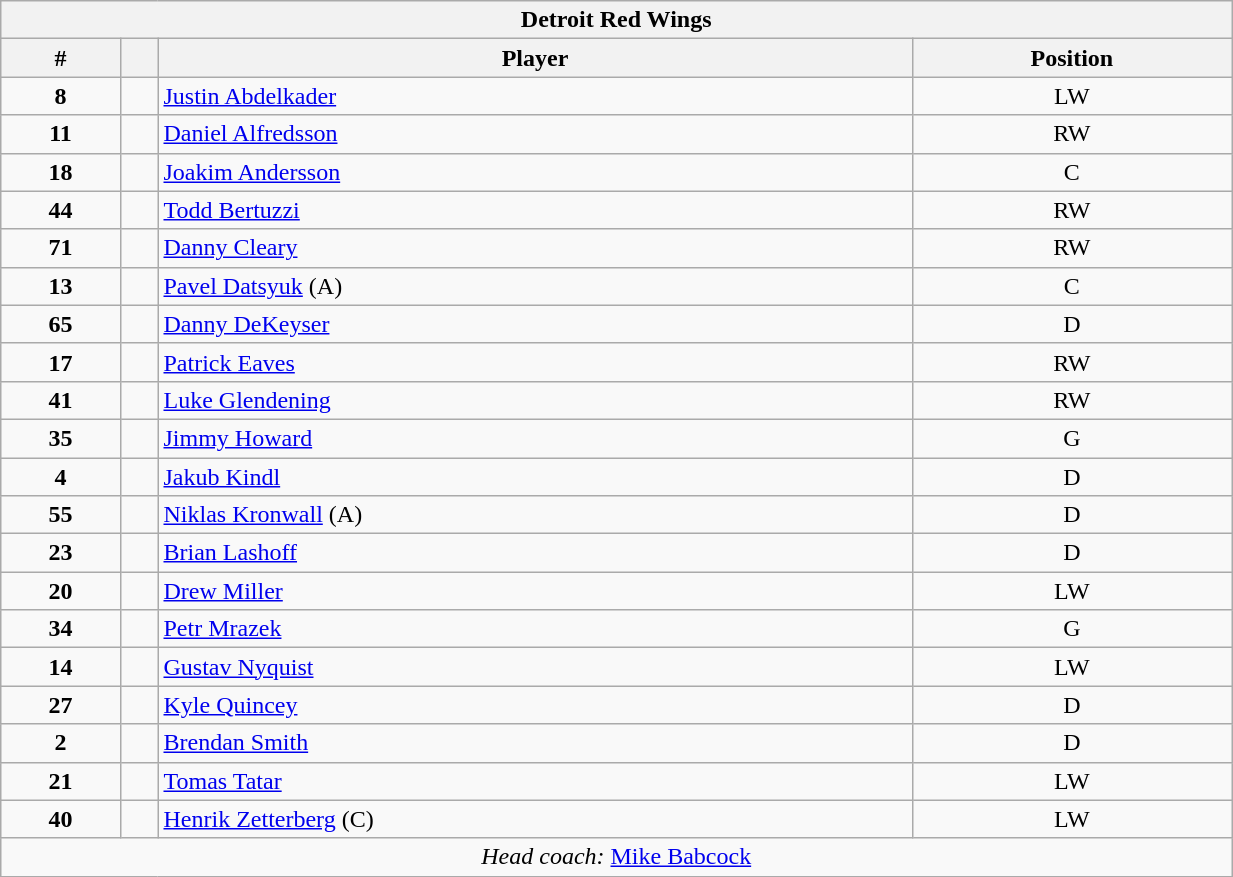<table class="wikitable" style="width:65%; text-align:center;">
<tr>
<th colspan=4>Detroit Red Wings</th>
</tr>
<tr>
<th>#</th>
<th></th>
<th>Player</th>
<th>Position</th>
</tr>
<tr>
<td><strong>8</strong></td>
<td align=center></td>
<td align=left><a href='#'>Justin Abdelkader</a></td>
<td>LW</td>
</tr>
<tr>
<td><strong>11</strong></td>
<td align=center></td>
<td align=left><a href='#'>Daniel Alfredsson</a></td>
<td>RW</td>
</tr>
<tr>
<td><strong>18</strong></td>
<td align=center></td>
<td align=left><a href='#'>Joakim Andersson</a></td>
<td>C</td>
</tr>
<tr>
<td><strong>44</strong></td>
<td align=center></td>
<td align=left><a href='#'>Todd Bertuzzi</a></td>
<td>RW</td>
</tr>
<tr>
<td><strong>71</strong></td>
<td align=center></td>
<td align=left><a href='#'>Danny Cleary</a></td>
<td>RW</td>
</tr>
<tr>
<td><strong>13</strong></td>
<td align=center></td>
<td align=left><a href='#'>Pavel Datsyuk</a> (A)</td>
<td>C</td>
</tr>
<tr>
<td><strong>65</strong></td>
<td align=center></td>
<td align=left><a href='#'>Danny DeKeyser</a></td>
<td>D</td>
</tr>
<tr>
<td><strong>17</strong></td>
<td align=center></td>
<td align=left><a href='#'>Patrick Eaves</a></td>
<td>RW</td>
</tr>
<tr>
<td><strong>41</strong></td>
<td align=center></td>
<td align=left><a href='#'>Luke Glendening</a></td>
<td>RW</td>
</tr>
<tr>
<td><strong>35</strong></td>
<td align=center></td>
<td align=left><a href='#'>Jimmy Howard</a></td>
<td>G</td>
</tr>
<tr>
<td><strong>4</strong></td>
<td align=center></td>
<td align=left><a href='#'>Jakub Kindl</a></td>
<td>D</td>
</tr>
<tr>
<td><strong>55</strong></td>
<td align=center></td>
<td align=left><a href='#'>Niklas Kronwall</a> (A)</td>
<td>D</td>
</tr>
<tr>
<td><strong>23</strong></td>
<td align=center></td>
<td align=left><a href='#'>Brian Lashoff</a></td>
<td>D</td>
</tr>
<tr>
<td><strong>20</strong></td>
<td align=center></td>
<td align=left><a href='#'>Drew Miller</a></td>
<td>LW</td>
</tr>
<tr>
<td><strong>34</strong></td>
<td align=center></td>
<td align=left><a href='#'>Petr Mrazek</a></td>
<td>G</td>
</tr>
<tr>
<td><strong>14</strong></td>
<td align=center></td>
<td align=left><a href='#'>Gustav Nyquist</a></td>
<td>LW</td>
</tr>
<tr>
<td><strong>27</strong></td>
<td align=center></td>
<td align=left><a href='#'>Kyle Quincey</a></td>
<td>D</td>
</tr>
<tr>
<td><strong>2</strong></td>
<td align=center></td>
<td align=left><a href='#'>Brendan Smith</a></td>
<td>D</td>
</tr>
<tr>
<td><strong>21</strong></td>
<td align=center></td>
<td align=left><a href='#'>Tomas Tatar</a></td>
<td>LW</td>
</tr>
<tr>
<td><strong>40</strong></td>
<td align=center></td>
<td align=left><a href='#'>Henrik Zetterberg</a> (C)</td>
<td>LW</td>
</tr>
<tr>
<td colspan=4><em>Head coach:</em>  <a href='#'>Mike Babcock</a></td>
</tr>
</table>
